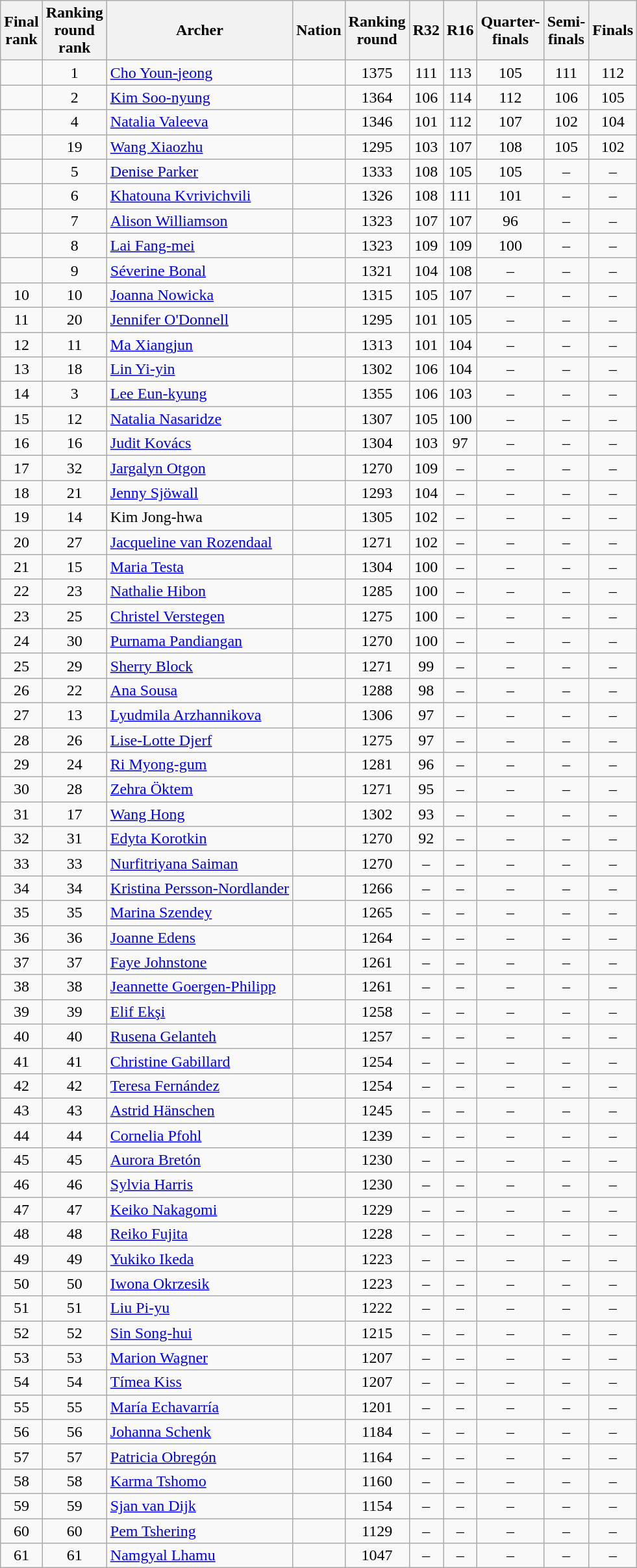<table class="wikitable sortable" style="text-align:center">
<tr>
<th>Final <br> rank</th>
<th>Ranking <br> round <br> rank</th>
<th>Archer</th>
<th>Nation</th>
<th>Ranking <br> round</th>
<th>R32</th>
<th>R16</th>
<th>Quarter- <br> finals</th>
<th>Semi- <br> finals</th>
<th>Finals</th>
</tr>
<tr>
<td></td>
<td>1</td>
<td align=left><a href='#'>Cho Youn-jeong</a></td>
<td align=left></td>
<td>1375</td>
<td>111</td>
<td>113</td>
<td>105</td>
<td>111</td>
<td>112</td>
</tr>
<tr>
<td></td>
<td>2</td>
<td align=left><a href='#'>Kim Soo-nyung</a></td>
<td align=left></td>
<td>1364</td>
<td>106</td>
<td>114</td>
<td>112</td>
<td>106</td>
<td>105</td>
</tr>
<tr>
<td></td>
<td>4</td>
<td align=left><a href='#'>Natalia Valeeva</a></td>
<td align=left></td>
<td>1346</td>
<td>101</td>
<td>112</td>
<td>107</td>
<td>102</td>
<td>104</td>
</tr>
<tr>
<td></td>
<td>19</td>
<td align=left><a href='#'>Wang Xiaozhu</a></td>
<td align=left></td>
<td>1295</td>
<td>103</td>
<td>107</td>
<td>108</td>
<td>105</td>
<td>102</td>
</tr>
<tr>
<td></td>
<td>5</td>
<td align=left><a href='#'>Denise Parker</a></td>
<td align=left></td>
<td>1333</td>
<td>108</td>
<td>105</td>
<td>105</td>
<td>–</td>
<td>–</td>
</tr>
<tr>
<td></td>
<td>6</td>
<td align=left><a href='#'>Khatouna Kvrivichvili</a></td>
<td align=left></td>
<td>1326</td>
<td>108</td>
<td>111</td>
<td>101</td>
<td>–</td>
<td>–</td>
</tr>
<tr>
<td></td>
<td>7</td>
<td align=left><a href='#'>Alison Williamson</a></td>
<td align=left></td>
<td>1323</td>
<td>107</td>
<td>107</td>
<td>96</td>
<td>–</td>
<td>–</td>
</tr>
<tr>
<td></td>
<td>8</td>
<td align=left><a href='#'>Lai Fang-mei</a></td>
<td align=left></td>
<td>1323</td>
<td>109</td>
<td>109</td>
<td>100</td>
<td>–</td>
<td>–</td>
</tr>
<tr>
<td></td>
<td>9</td>
<td align=left><a href='#'>Séverine Bonal</a></td>
<td align=left></td>
<td>1321</td>
<td>104</td>
<td>108</td>
<td>–</td>
<td>–</td>
<td>–</td>
</tr>
<tr>
<td>10</td>
<td>10</td>
<td align=left><a href='#'>Joanna Nowicka</a></td>
<td align=left></td>
<td>1315</td>
<td>105</td>
<td>107</td>
<td>–</td>
<td>–</td>
<td>–</td>
</tr>
<tr>
<td>11</td>
<td>20</td>
<td align=left><a href='#'>Jennifer O'Donnell</a></td>
<td align=left></td>
<td>1295</td>
<td>101</td>
<td>105</td>
<td>–</td>
<td>–</td>
<td>–</td>
</tr>
<tr>
<td>12</td>
<td>11</td>
<td align=left><a href='#'>Ma Xiangjun</a></td>
<td align=left></td>
<td>1313</td>
<td>101</td>
<td>104</td>
<td>–</td>
<td>–</td>
<td>–</td>
</tr>
<tr>
<td>13</td>
<td>18</td>
<td align=left><a href='#'>Lin Yi-yin</a></td>
<td align=left></td>
<td>1302</td>
<td>106</td>
<td>104</td>
<td>–</td>
<td>–</td>
<td>–</td>
</tr>
<tr>
<td>14</td>
<td>3</td>
<td align=left><a href='#'>Lee Eun-kyung</a></td>
<td align=left></td>
<td>1355</td>
<td>106</td>
<td>103</td>
<td>–</td>
<td>–</td>
<td>–</td>
</tr>
<tr>
<td>15</td>
<td>12</td>
<td align=left><a href='#'>Natalia Nasaridze</a></td>
<td align=left></td>
<td>1307</td>
<td>105</td>
<td>100</td>
<td>–</td>
<td>–</td>
<td>–</td>
</tr>
<tr>
<td>16</td>
<td>16</td>
<td align=left><a href='#'>Judit Kovács</a></td>
<td align=left></td>
<td>1304</td>
<td>103</td>
<td>97</td>
<td>–</td>
<td>–</td>
<td>–</td>
</tr>
<tr>
<td>17</td>
<td>32</td>
<td align=left><a href='#'>Jargalyn Otgon</a></td>
<td align=left></td>
<td>1270</td>
<td>109</td>
<td>–</td>
<td>–</td>
<td>–</td>
<td>–</td>
</tr>
<tr>
<td>18</td>
<td>21</td>
<td align=left><a href='#'>Jenny Sjöwall</a></td>
<td align=left></td>
<td>1293</td>
<td>104</td>
<td>–</td>
<td>–</td>
<td>–</td>
<td>–</td>
</tr>
<tr>
<td>19</td>
<td>14</td>
<td align=left>Kim Jong-hwa</td>
<td align=left></td>
<td>1305</td>
<td>102</td>
<td>–</td>
<td>–</td>
<td>–</td>
<td>–</td>
</tr>
<tr>
<td>20</td>
<td>27</td>
<td align=left><a href='#'>Jacqueline van Rozendaal</a></td>
<td align=left></td>
<td>1271</td>
<td>102</td>
<td>–</td>
<td>–</td>
<td>–</td>
<td>–</td>
</tr>
<tr>
<td>21</td>
<td>15</td>
<td align=left><a href='#'>Maria Testa</a></td>
<td align=left></td>
<td>1304</td>
<td>100</td>
<td>–</td>
<td>–</td>
<td>–</td>
<td>–</td>
</tr>
<tr>
<td>22</td>
<td>23</td>
<td align=left><a href='#'>Nathalie Hibon</a></td>
<td align=left></td>
<td>1285</td>
<td>100</td>
<td>–</td>
<td>–</td>
<td>–</td>
<td>–</td>
</tr>
<tr>
<td>23</td>
<td>25</td>
<td align=left><a href='#'>Christel Verstegen</a></td>
<td align=left></td>
<td>1275</td>
<td>100</td>
<td>–</td>
<td>–</td>
<td>–</td>
<td>–</td>
</tr>
<tr>
<td>24</td>
<td>30</td>
<td align=left><a href='#'>Purnama Pandiangan</a></td>
<td align=left></td>
<td>1270</td>
<td>100</td>
<td>–</td>
<td>–</td>
<td>–</td>
<td>–</td>
</tr>
<tr>
<td>25</td>
<td>29</td>
<td align=left><a href='#'>Sherry Block</a></td>
<td align=left></td>
<td>1271</td>
<td>99</td>
<td>–</td>
<td>–</td>
<td>–</td>
<td>–</td>
</tr>
<tr>
<td>26</td>
<td>22</td>
<td align=left><a href='#'>Ana Sousa</a></td>
<td align=left></td>
<td>1288</td>
<td>98</td>
<td>–</td>
<td>–</td>
<td>–</td>
<td>–</td>
</tr>
<tr>
<td>27</td>
<td>13</td>
<td align=left><a href='#'>Lyudmila Arzhannikova</a></td>
<td align=left></td>
<td>1306</td>
<td>97</td>
<td>–</td>
<td>–</td>
<td>–</td>
<td>–</td>
</tr>
<tr>
<td>28</td>
<td>26</td>
<td align=left><a href='#'>Lise-Lotte Djerf</a></td>
<td align=left></td>
<td>1275</td>
<td>97</td>
<td>–</td>
<td>–</td>
<td>–</td>
<td>–</td>
</tr>
<tr>
<td>29</td>
<td>24</td>
<td align=left><a href='#'>Ri Myong-gum</a></td>
<td align=left></td>
<td>1281</td>
<td>96</td>
<td>–</td>
<td>–</td>
<td>–</td>
<td>–</td>
</tr>
<tr>
<td>30</td>
<td>28</td>
<td align=left><a href='#'>Zehra Öktem</a></td>
<td align=left></td>
<td>1271</td>
<td>95</td>
<td>–</td>
<td>–</td>
<td>–</td>
<td>–</td>
</tr>
<tr>
<td>31</td>
<td>17</td>
<td align=left><a href='#'>Wang Hong</a></td>
<td align=left></td>
<td>1302</td>
<td>93</td>
<td>–</td>
<td>–</td>
<td>–</td>
<td>–</td>
</tr>
<tr>
<td>32</td>
<td>31</td>
<td align=left><a href='#'>Edyta Korotkin</a></td>
<td align=left></td>
<td>1270</td>
<td>92</td>
<td>–</td>
<td>–</td>
<td>–</td>
<td>–</td>
</tr>
<tr>
<td>33</td>
<td>33</td>
<td align=left><a href='#'>Nurfitriyana Saiman</a></td>
<td align=left></td>
<td>1270</td>
<td>–</td>
<td>–</td>
<td>–</td>
<td>–</td>
<td>–</td>
</tr>
<tr>
<td>34</td>
<td>34</td>
<td align=left><a href='#'>Kristina Persson-Nordlander</a></td>
<td align=left></td>
<td>1266</td>
<td>–</td>
<td>–</td>
<td>–</td>
<td>–</td>
<td>–</td>
</tr>
<tr>
<td>35</td>
<td>35</td>
<td align=left><a href='#'>Marina Szendey</a></td>
<td align=left></td>
<td>1265</td>
<td>–</td>
<td>–</td>
<td>–</td>
<td>–</td>
<td>–</td>
</tr>
<tr>
<td>36</td>
<td>36</td>
<td align=left><a href='#'>Joanne Edens</a></td>
<td align=left></td>
<td>1264</td>
<td>–</td>
<td>–</td>
<td>–</td>
<td>–</td>
<td>–</td>
</tr>
<tr>
<td>37</td>
<td>37</td>
<td align=left><a href='#'>Faye Johnstone</a></td>
<td align=left></td>
<td>1261</td>
<td>–</td>
<td>–</td>
<td>–</td>
<td>–</td>
<td>–</td>
</tr>
<tr>
<td>38</td>
<td>38</td>
<td align=left><a href='#'>Jeannette Goergen-Philipp</a></td>
<td align=left></td>
<td>1261</td>
<td>–</td>
<td>–</td>
<td>–</td>
<td>–</td>
<td>–</td>
</tr>
<tr>
<td>39</td>
<td>39</td>
<td align=left><a href='#'>Elif Ekşi</a></td>
<td align=left></td>
<td>1258</td>
<td>–</td>
<td>–</td>
<td>–</td>
<td>–</td>
<td>–</td>
</tr>
<tr>
<td>40</td>
<td>40</td>
<td align=left><a href='#'>Rusena Gelanteh</a></td>
<td align=left></td>
<td>1257</td>
<td>–</td>
<td>–</td>
<td>–</td>
<td>–</td>
<td>–</td>
</tr>
<tr>
<td>41</td>
<td>41</td>
<td align=left><a href='#'>Christine Gabillard</a></td>
<td align=left></td>
<td>1254</td>
<td>–</td>
<td>–</td>
<td>–</td>
<td>–</td>
<td>–</td>
</tr>
<tr>
<td>42</td>
<td>42</td>
<td align=left><a href='#'>Teresa Fernández</a></td>
<td align=left></td>
<td>1254</td>
<td>–</td>
<td>–</td>
<td>–</td>
<td>–</td>
<td>–</td>
</tr>
<tr>
<td>43</td>
<td>43</td>
<td align=left><a href='#'>Astrid Hänschen</a></td>
<td align=left></td>
<td>1245</td>
<td>–</td>
<td>–</td>
<td>–</td>
<td>–</td>
<td>–</td>
</tr>
<tr>
<td>44</td>
<td>44</td>
<td align=left><a href='#'>Cornelia Pfohl</a></td>
<td align=left></td>
<td>1239</td>
<td>–</td>
<td>–</td>
<td>–</td>
<td>–</td>
<td>–</td>
</tr>
<tr>
<td>45</td>
<td>45</td>
<td align=left><a href='#'>Aurora Bretón</a></td>
<td align=left></td>
<td>1230</td>
<td>–</td>
<td>–</td>
<td>–</td>
<td>–</td>
<td>–</td>
</tr>
<tr>
<td>46</td>
<td>46</td>
<td align=left><a href='#'>Sylvia Harris</a></td>
<td align=left></td>
<td>1230</td>
<td>–</td>
<td>–</td>
<td>–</td>
<td>–</td>
<td>–</td>
</tr>
<tr>
<td>47</td>
<td>47</td>
<td align=left><a href='#'>Keiko Nakagomi</a></td>
<td align=left></td>
<td>1229</td>
<td>–</td>
<td>–</td>
<td>–</td>
<td>–</td>
<td>–</td>
</tr>
<tr>
<td>48</td>
<td>48</td>
<td align=left><a href='#'>Reiko Fujita</a></td>
<td align=left></td>
<td>1228</td>
<td>–</td>
<td>–</td>
<td>–</td>
<td>–</td>
<td>–</td>
</tr>
<tr>
<td>49</td>
<td>49</td>
<td align=left><a href='#'>Yukiko Ikeda</a></td>
<td align=left></td>
<td>1223</td>
<td>–</td>
<td>–</td>
<td>–</td>
<td>–</td>
<td>–</td>
</tr>
<tr>
<td>50</td>
<td>50</td>
<td align=left><a href='#'>Iwona Okrzesik</a></td>
<td align=left></td>
<td>1223</td>
<td>–</td>
<td>–</td>
<td>–</td>
<td>–</td>
<td>–</td>
</tr>
<tr>
<td>51</td>
<td>51</td>
<td align=left><a href='#'>Liu Pi-yu</a></td>
<td align=left></td>
<td>1222</td>
<td>–</td>
<td>–</td>
<td>–</td>
<td>–</td>
<td>–</td>
</tr>
<tr>
<td>52</td>
<td>52</td>
<td align=left><a href='#'>Sin Song-hui</a></td>
<td align=left></td>
<td>1215</td>
<td>–</td>
<td>–</td>
<td>–</td>
<td>–</td>
<td>–</td>
</tr>
<tr>
<td>53</td>
<td>53</td>
<td align=left><a href='#'>Marion Wagner</a></td>
<td align=left></td>
<td>1207</td>
<td>–</td>
<td>–</td>
<td>–</td>
<td>–</td>
<td>–</td>
</tr>
<tr>
<td>54</td>
<td>54</td>
<td align=left><a href='#'>Tímea Kiss</a></td>
<td align=left></td>
<td>1207</td>
<td>–</td>
<td>–</td>
<td>–</td>
<td>–</td>
<td>–</td>
</tr>
<tr>
<td>55</td>
<td>55</td>
<td align=left><a href='#'>María Echavarría</a></td>
<td align=left></td>
<td>1201</td>
<td>–</td>
<td>–</td>
<td>–</td>
<td>–</td>
<td>–</td>
</tr>
<tr>
<td>56</td>
<td>56</td>
<td align=left><a href='#'>Johanna Schenk</a></td>
<td align=left></td>
<td>1184</td>
<td>–</td>
<td>–</td>
<td>–</td>
<td>–</td>
<td>–</td>
</tr>
<tr>
<td>57</td>
<td>57</td>
<td align=left><a href='#'>Patricia Obregón</a></td>
<td align=left></td>
<td>1164</td>
<td>–</td>
<td>–</td>
<td>–</td>
<td>–</td>
<td>–</td>
</tr>
<tr>
<td>58</td>
<td>58</td>
<td align=left><a href='#'>Karma Tshomo</a></td>
<td align=left></td>
<td>1160</td>
<td>–</td>
<td>–</td>
<td>–</td>
<td>–</td>
<td>–</td>
</tr>
<tr>
<td>59</td>
<td>59</td>
<td align=left><a href='#'>Sjan van Dijk</a></td>
<td align=left></td>
<td>1154</td>
<td>–</td>
<td>–</td>
<td>–</td>
<td>–</td>
<td>–</td>
</tr>
<tr>
<td>60</td>
<td>60</td>
<td align=left><a href='#'>Pem Tshering</a></td>
<td align=left></td>
<td>1129</td>
<td>–</td>
<td>–</td>
<td>–</td>
<td>–</td>
<td>–</td>
</tr>
<tr>
<td>61</td>
<td>61</td>
<td align=left><a href='#'>Namgyal Lhamu</a></td>
<td align=left></td>
<td>1047</td>
<td>–</td>
<td>–</td>
<td>–</td>
<td>–</td>
<td>–</td>
</tr>
</table>
